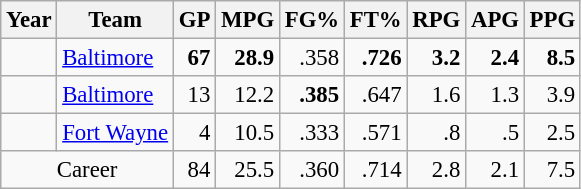<table class="wikitable sortable" style="font-size:95%; text-align:right;">
<tr>
<th>Year</th>
<th>Team</th>
<th>GP</th>
<th>MPG</th>
<th>FG%</th>
<th>FT%</th>
<th>RPG</th>
<th>APG</th>
<th>PPG</th>
</tr>
<tr>
<td style="text-align:left;"></td>
<td style="text-align:left;"><a href='#'>Baltimore</a></td>
<td><strong>67</strong></td>
<td><strong>28.9</strong></td>
<td>.358</td>
<td><strong>.726</strong></td>
<td><strong>3.2</strong></td>
<td><strong>2.4</strong></td>
<td><strong>8.5</strong></td>
</tr>
<tr>
<td style="text-align:left;"></td>
<td style="text-align:left;"><a href='#'>Baltimore</a></td>
<td>13</td>
<td>12.2</td>
<td><strong>.385</strong></td>
<td>.647</td>
<td>1.6</td>
<td>1.3</td>
<td>3.9</td>
</tr>
<tr>
<td style="text-align:left;"></td>
<td style="text-align:left;"><a href='#'>Fort Wayne</a></td>
<td>4</td>
<td>10.5</td>
<td>.333</td>
<td>.571</td>
<td>.8</td>
<td>.5</td>
<td>2.5</td>
</tr>
<tr>
<td colspan="2" style="text-align:center;">Career</td>
<td>84</td>
<td>25.5</td>
<td>.360</td>
<td>.714</td>
<td>2.8</td>
<td>2.1</td>
<td>7.5</td>
</tr>
</table>
